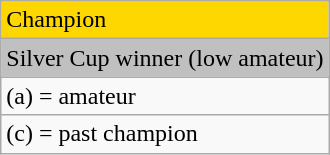<table class="wikitable">
<tr style="background:gold">
<td>Champion</td>
</tr>
<tr style="background:silver">
<td>Silver Cup winner (low amateur)</td>
</tr>
<tr>
<td>(a) = amateur</td>
</tr>
<tr>
<td>(c) = past champion</td>
</tr>
</table>
